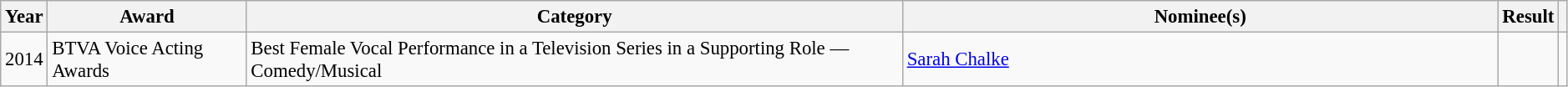<table class="wikitable sortable"  style="font-size:95%; width:99%;">
<tr>
<th>Year</th>
<th>Award</th>
<th>Category</th>
<th style="width:38%;">Nominee(s)</th>
<th>Result</th>
<th class=unsortable></th>
</tr>
<tr>
<td style="text-align:center;">2014</td>
<td>BTVA Voice Acting Awards</td>
<td>Best Female Vocal Performance in a Television Series in a Supporting Role — Comedy/Musical</td>
<td><a href='#'>Sarah Chalke</a></td>
<td></td>
<td style="text -align:center;"></td>
</tr>
</table>
